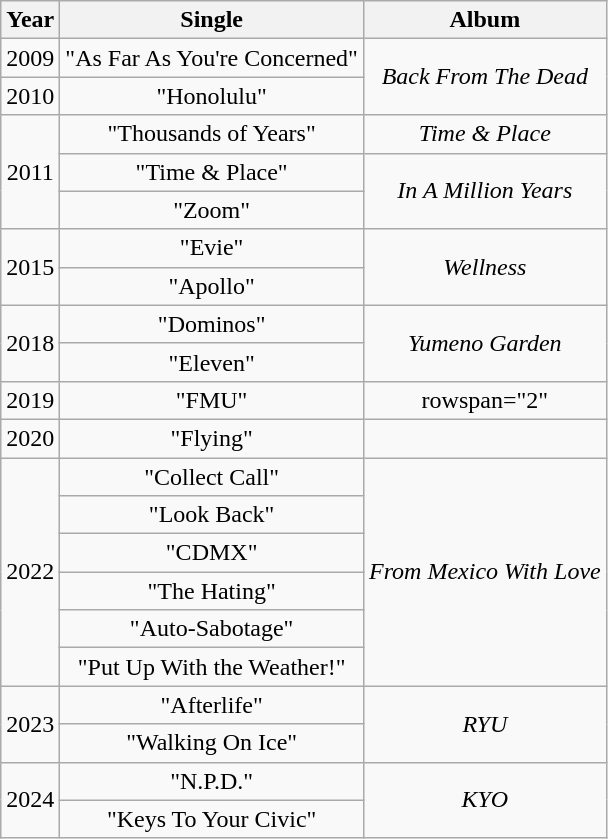<table class="wikitable" style="text-align:center;">
<tr>
<th>Year</th>
<th>Single</th>
<th>Album</th>
</tr>
<tr>
<td>2009</td>
<td>"As Far As You're Concerned"</td>
<td rowspan="2"><em>Back From The Dead</em></td>
</tr>
<tr>
<td>2010</td>
<td>"Honolulu"</td>
</tr>
<tr>
<td rowspan="3">2011</td>
<td>"Thousands of Years"</td>
<td><em>Time & Place</em></td>
</tr>
<tr>
<td>"Time & Place"</td>
<td rowspan="2"><em>In A Million Years</em></td>
</tr>
<tr>
<td>"Zoom"</td>
</tr>
<tr>
<td rowspan="2">2015</td>
<td>"Evie"</td>
<td rowspan="2"><em>Wellness</em></td>
</tr>
<tr>
<td>"Apollo"</td>
</tr>
<tr>
<td rowspan="2">2018</td>
<td>"Dominos"</td>
<td rowspan="2"><em>Yumeno Garden</em></td>
</tr>
<tr>
<td>"Eleven"</td>
</tr>
<tr>
<td>2019</td>
<td>"FMU"</td>
<td>rowspan="2" </td>
</tr>
<tr>
<td>2020</td>
<td>"Flying"</td>
</tr>
<tr>
<td rowspan="6">2022</td>
<td>"Collect Call"</td>
<td rowspan="6"><em>From Mexico With Love</em></td>
</tr>
<tr>
<td>"Look Back"</td>
</tr>
<tr>
<td>"CDMX"</td>
</tr>
<tr>
<td>"The Hating"</td>
</tr>
<tr>
<td>"Auto-Sabotage"</td>
</tr>
<tr>
<td>"Put Up With the Weather!"</td>
</tr>
<tr>
<td rowspan="2">2023</td>
<td>"Afterlife"</td>
<td rowspan="2"><em>RYU</em></td>
</tr>
<tr>
<td>"Walking On Ice"</td>
</tr>
<tr>
<td rowspan="2">2024</td>
<td>"N.P.D."</td>
<td rowspan="2"><em>KYO</em></td>
</tr>
<tr>
<td>"Keys To Your Civic"</td>
</tr>
</table>
